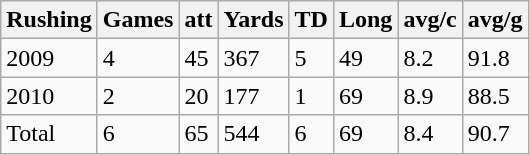<table class="wikitable">
<tr>
<th><strong>Rushing</strong></th>
<th>Games</th>
<th>att</th>
<th>Yards</th>
<th>TD</th>
<th>Long</th>
<th>avg/c</th>
<th>avg/g</th>
</tr>
<tr>
<td>2009</td>
<td>4</td>
<td>45</td>
<td>367</td>
<td>5</td>
<td>49</td>
<td>8.2</td>
<td>91.8</td>
</tr>
<tr>
<td>2010</td>
<td>2</td>
<td>20</td>
<td>177</td>
<td>1</td>
<td>69</td>
<td>8.9</td>
<td>88.5</td>
</tr>
<tr>
<td>Total</td>
<td>6</td>
<td>65</td>
<td>544</td>
<td>6</td>
<td>69</td>
<td>8.4</td>
<td>90.7</td>
</tr>
</table>
